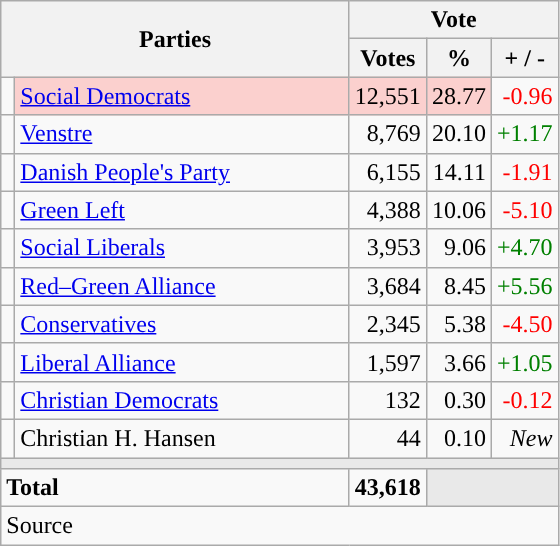<table class="wikitable" style="text-align:right;">
<tr>
<th style="text-align:centre;" rowspan="2" colspan="2" width="225">Parties</th>
<th colspan="3">Vote</th>
</tr>
<tr>
<th width="15">Votes</th>
<th width="15">%</th>
<th width="15">+ / -</th>
</tr>
<tr>
<td width="2" style="color:inherit;background:"></td>
<td bgcolor=#fbd0ce  align="left"><a href='#'>Social Democrats</a></td>
<td bgcolor=#fbd0ce>12,551</td>
<td bgcolor=#fbd0ce>28.77</td>
<td style=color:red;>-0.96</td>
</tr>
<tr>
<td width="2" style="color:inherit;background:"></td>
<td align="left"><a href='#'>Venstre</a></td>
<td>8,769</td>
<td>20.10</td>
<td style=color:green;>+1.17</td>
</tr>
<tr>
<td width="2" style="color:inherit;background:"></td>
<td align="left"><a href='#'>Danish People's Party</a></td>
<td>6,155</td>
<td>14.11</td>
<td style=color:red;>-1.91</td>
</tr>
<tr>
<td width="2" style="color:inherit;background:"></td>
<td align="left"><a href='#'>Green Left</a></td>
<td>4,388</td>
<td>10.06</td>
<td style=color:red;>-5.10</td>
</tr>
<tr>
<td width="2" style="color:inherit;background:"></td>
<td align="left"><a href='#'>Social Liberals</a></td>
<td>3,953</td>
<td>9.06</td>
<td style=color:green;>+4.70</td>
</tr>
<tr>
<td width="2" style="color:inherit;background:"></td>
<td align="left"><a href='#'>Red–Green Alliance</a></td>
<td>3,684</td>
<td>8.45</td>
<td style=color:green;>+5.56</td>
</tr>
<tr>
<td width="2" style="color:inherit;background:"></td>
<td align="left"><a href='#'>Conservatives</a></td>
<td>2,345</td>
<td>5.38</td>
<td style=color:red;>-4.50</td>
</tr>
<tr>
<td width="2" style="color:inherit;background:"></td>
<td align="left"><a href='#'>Liberal Alliance</a></td>
<td>1,597</td>
<td>3.66</td>
<td style=color:green;>+1.05</td>
</tr>
<tr>
<td width="2" style="color:inherit;background:"></td>
<td align="left"><a href='#'>Christian Democrats</a></td>
<td>132</td>
<td>0.30</td>
<td style=color:red;>-0.12</td>
</tr>
<tr>
<td width="2" style="color:inherit;background:"></td>
<td align="left">Christian H. Hansen</td>
<td>44</td>
<td>0.10</td>
<td><em>New</em></td>
</tr>
<tr>
<td colspan="7" bgcolor="#E9E9E9"></td>
</tr>
<tr>
<td align="left" colspan="2"><strong>Total</strong></td>
<td><strong>43,618</strong></td>
<td bgcolor="#E9E9E9" colspan="2"></td>
</tr>
<tr>
<td align="left" colspan="6">Source</td>
</tr>
</table>
